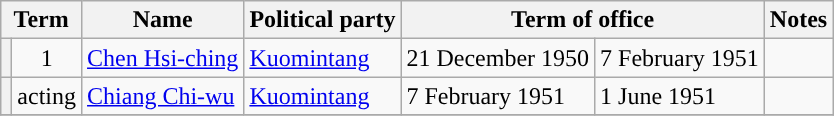<table class="wikitable">
<tr>
<th colspan="2">Term</th>
<th>Name</th>
<th>Political party</th>
<th colspan="2">Term of office</th>
<th>Notes</th>
</tr>
<tr>
<th style="background-color: "></th>
<td align="center">1</td>
<td><a href='#'>Chen Hsi-ching</a></td>
<td><a href='#'>Kuomintang</a></td>
<td>21 December 1950</td>
<td>7 February 1951</td>
<td></td>
</tr>
<tr>
<th style="background-color: "></th>
<td align="center">acting</td>
<td><a href='#'>Chiang Chi-wu</a></td>
<td><a href='#'>Kuomintang</a></td>
<td>7 February 1951</td>
<td>1 June 1951</td>
<td></td>
</tr>
<tr>
</tr>
</table>
